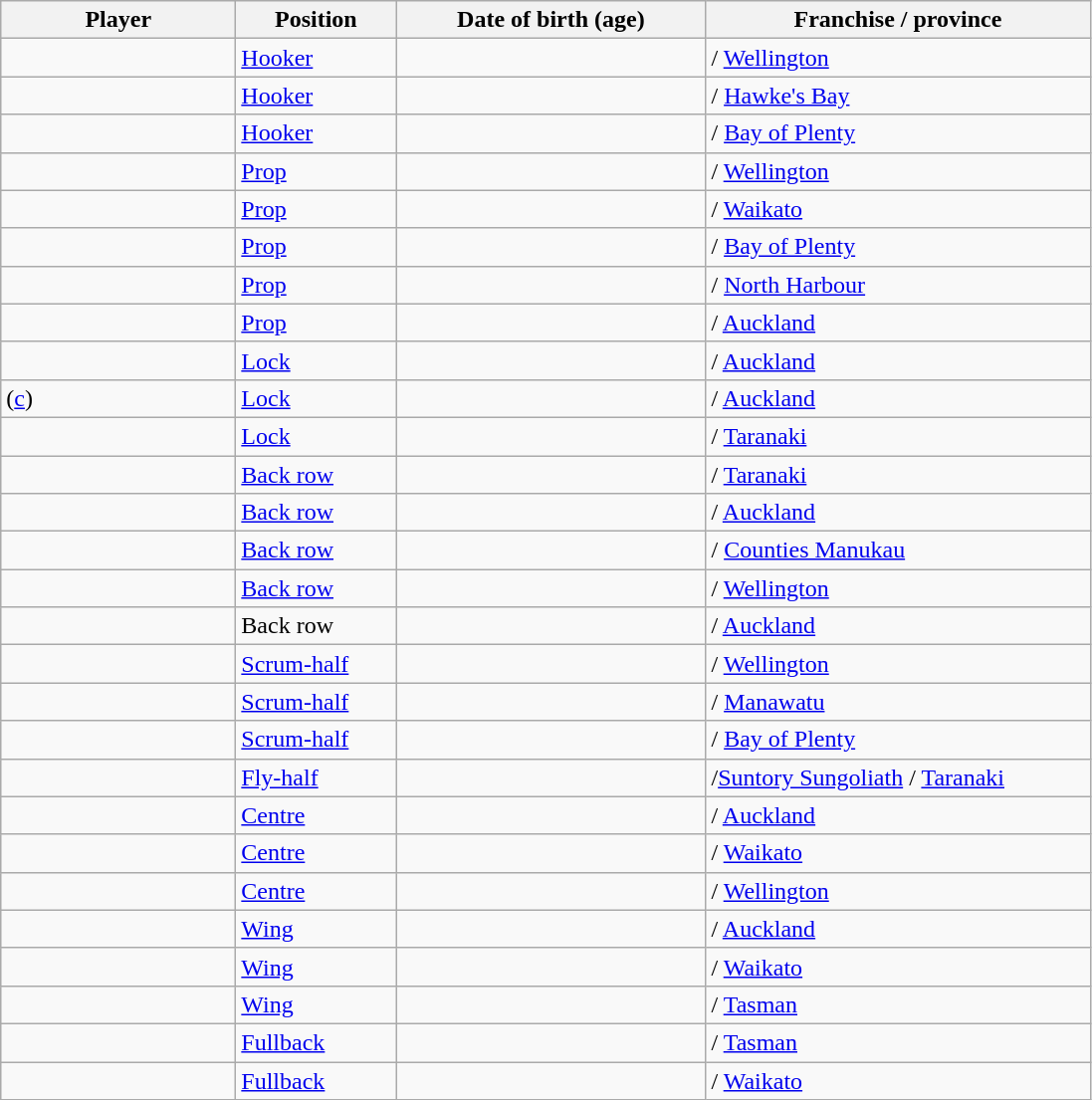<table class="wikitable sortable">
<tr>
<th width="150">Player</th>
<th width="100">Position</th>
<th width="200">Date of birth (age)</th>
<th width="250">Franchise / province</th>
</tr>
<tr>
<td></td>
<td><a href='#'>Hooker</a></td>
<td></td>
<td> / <a href='#'>Wellington</a></td>
</tr>
<tr>
<td></td>
<td><a href='#'>Hooker</a></td>
<td></td>
<td> / <a href='#'>Hawke's Bay</a></td>
</tr>
<tr>
<td></td>
<td><a href='#'>Hooker</a></td>
<td></td>
<td> / <a href='#'>Bay of Plenty</a></td>
</tr>
<tr>
<td></td>
<td><a href='#'>Prop</a></td>
<td></td>
<td> / <a href='#'>Wellington</a></td>
</tr>
<tr>
<td></td>
<td><a href='#'>Prop</a></td>
<td></td>
<td> / <a href='#'>Waikato</a></td>
</tr>
<tr>
<td></td>
<td><a href='#'>Prop</a></td>
<td></td>
<td> / <a href='#'>Bay of Plenty</a></td>
</tr>
<tr>
<td></td>
<td><a href='#'>Prop</a></td>
<td></td>
<td> / <a href='#'>North Harbour</a></td>
</tr>
<tr>
<td></td>
<td><a href='#'>Prop</a></td>
<td></td>
<td> / <a href='#'>Auckland</a></td>
</tr>
<tr>
<td></td>
<td><a href='#'>Lock</a></td>
<td></td>
<td> / <a href='#'>Auckland</a></td>
</tr>
<tr>
<td> (<a href='#'>c</a>)</td>
<td><a href='#'>Lock</a></td>
<td></td>
<td> / <a href='#'>Auckland</a></td>
</tr>
<tr>
<td></td>
<td><a href='#'>Lock</a></td>
<td></td>
<td> / <a href='#'>Taranaki</a></td>
</tr>
<tr>
<td></td>
<td><a href='#'>Back row</a></td>
<td></td>
<td> / <a href='#'>Taranaki</a></td>
</tr>
<tr>
<td></td>
<td><a href='#'>Back row</a></td>
<td></td>
<td> / <a href='#'>Auckland</a></td>
</tr>
<tr>
<td></td>
<td><a href='#'>Back row</a></td>
<td></td>
<td> / <a href='#'>Counties Manukau</a></td>
</tr>
<tr>
<td></td>
<td><a href='#'>Back row</a></td>
<td></td>
<td> / <a href='#'>Wellington</a></td>
</tr>
<tr>
<td></td>
<td>Back row</td>
<td></td>
<td> / <a href='#'>Auckland</a></td>
</tr>
<tr>
<td></td>
<td><a href='#'>Scrum-half</a></td>
<td></td>
<td> / <a href='#'>Wellington</a></td>
</tr>
<tr>
<td></td>
<td><a href='#'>Scrum-half</a></td>
<td></td>
<td> / <a href='#'>Manawatu</a></td>
</tr>
<tr>
<td></td>
<td><a href='#'>Scrum-half</a></td>
<td></td>
<td> / <a href='#'>Bay of Plenty</a></td>
</tr>
<tr>
<td></td>
<td><a href='#'>Fly-half</a></td>
<td></td>
<td>/<a href='#'>Suntory Sungoliath</a> / <a href='#'>Taranaki</a></td>
</tr>
<tr>
<td></td>
<td><a href='#'>Centre</a></td>
<td></td>
<td> / <a href='#'>Auckland</a></td>
</tr>
<tr>
<td></td>
<td><a href='#'>Centre</a></td>
<td></td>
<td> / <a href='#'>Waikato</a></td>
</tr>
<tr>
<td></td>
<td><a href='#'>Centre</a></td>
<td></td>
<td> / <a href='#'>Wellington</a></td>
</tr>
<tr>
<td></td>
<td><a href='#'>Wing</a></td>
<td></td>
<td> / <a href='#'>Auckland</a></td>
</tr>
<tr>
<td></td>
<td><a href='#'>Wing</a></td>
<td></td>
<td> / <a href='#'>Waikato</a></td>
</tr>
<tr>
<td></td>
<td><a href='#'>Wing</a></td>
<td></td>
<td> / <a href='#'>Tasman</a></td>
</tr>
<tr>
<td></td>
<td><a href='#'>Fullback</a></td>
<td></td>
<td> / <a href='#'>Tasman</a></td>
</tr>
<tr>
<td></td>
<td><a href='#'>Fullback</a></td>
<td></td>
<td> / <a href='#'>Waikato</a></td>
</tr>
</table>
